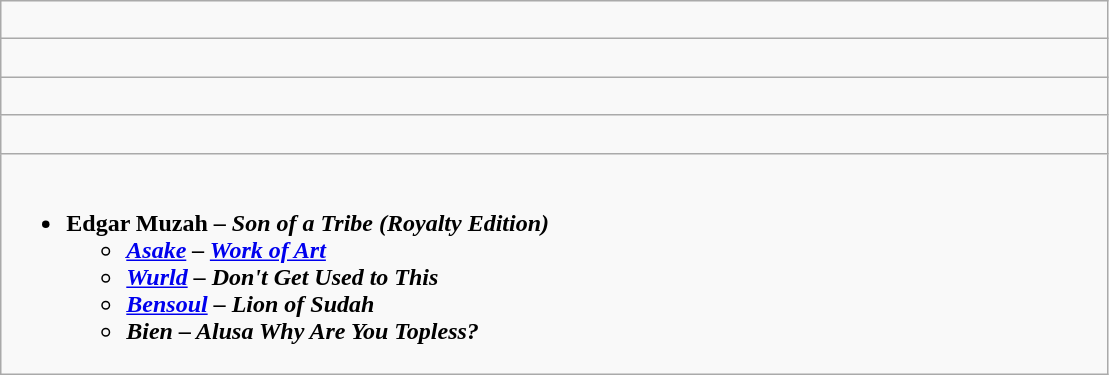<table role="presentation" class="wikitable">
<tr>
<td colspan="2" style="vertical-align:top" width="50%"><br>
</td>
</tr>
<tr>
<td colspan="2" style="vertical-align:top" width="50%"><br>
</td>
</tr>
<tr>
<td colspan="2" style="vertical-align:top" width="50%"><br>
</td>
</tr>
<tr>
<td colspan="2" style="vertical-align:top" width="50%"><br>
</td>
</tr>
<tr>
<td colspan="2" style="vertical-align:top" width="50%"><br><ul><li><strong>Edgar Muzah – <em>Son of a Tribe (Royalty Edition)<strong><em><ul><li><a href='#'>Asake</a> – </em><a href='#'>Work of Art</a><em></li><li><a href='#'>Wurld</a> – </em>Don't Get Used to This<em></li><li><a href='#'>Bensoul</a> – </em>Lion of Sudah<em></li><li>Bien – </em>Alusa Why Are You Topless?<em></li></ul></li></ul></td>
</tr>
</table>
